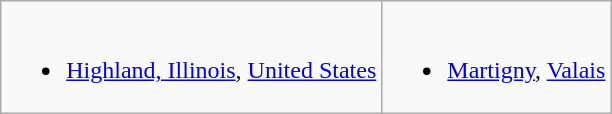<table class="wikitable">
<tr valign="top">
<td><br><ul><li> <a href='#'>Highland, Illinois</a>, <a href='#'>United States</a></li></ul></td>
<td><br><ul><li> <a href='#'>Martigny</a>, <a href='#'>Valais</a></li></ul></td>
</tr>
</table>
